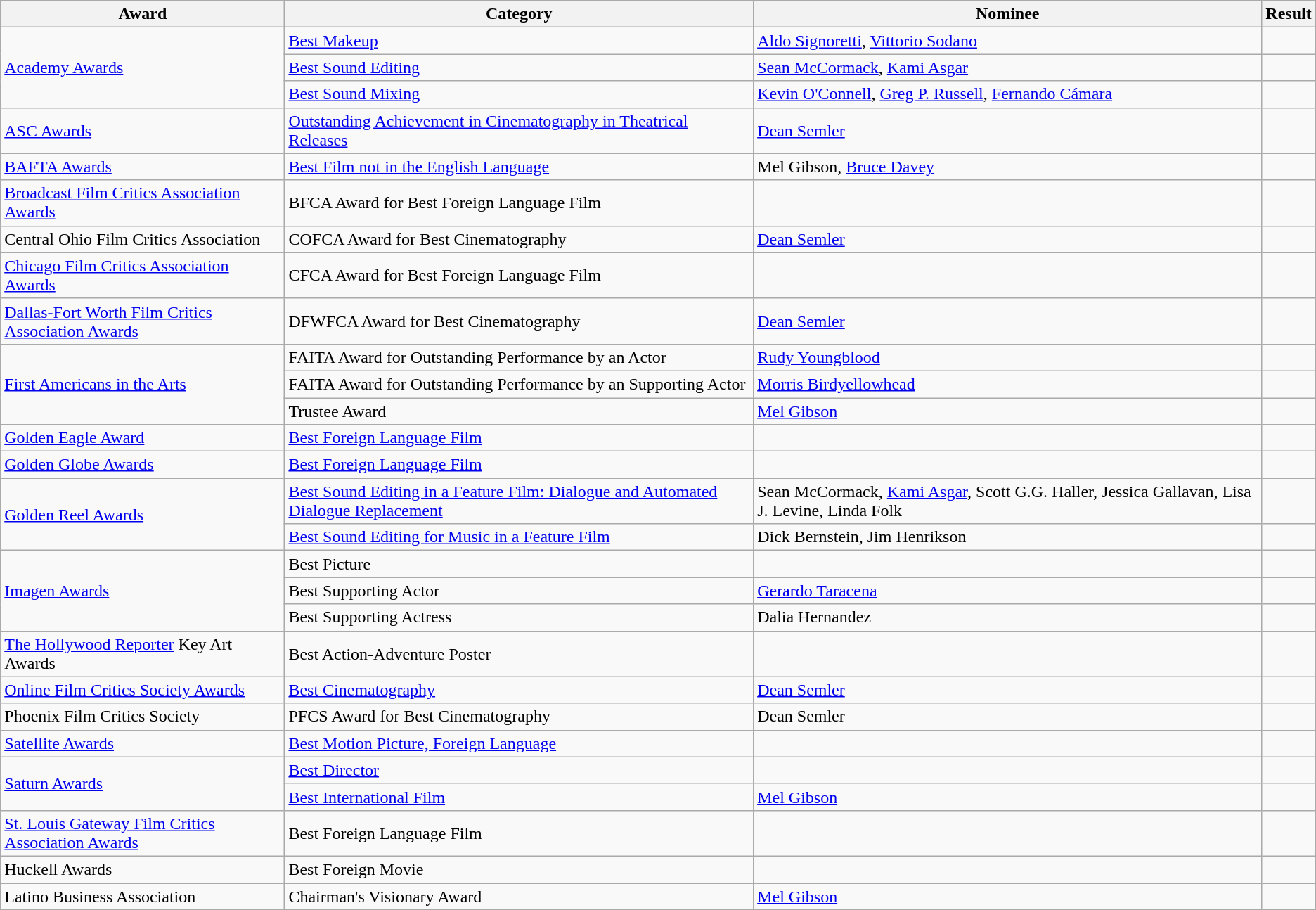<table class="wikitable sortable mw-collapsible">
<tr>
<th>Award</th>
<th>Category</th>
<th>Nominee</th>
<th>Result</th>
</tr>
<tr>
<td rowspan="3"><a href='#'>Academy Awards</a></td>
<td><a href='#'>Best Makeup</a></td>
<td><a href='#'>Aldo Signoretti</a>, <a href='#'>Vittorio Sodano</a></td>
<td></td>
</tr>
<tr>
<td><a href='#'>Best Sound Editing</a></td>
<td><a href='#'>Sean McCormack</a>, <a href='#'>Kami Asgar</a></td>
<td></td>
</tr>
<tr>
<td><a href='#'>Best Sound Mixing</a></td>
<td><a href='#'>Kevin O'Connell</a>, <a href='#'>Greg P. Russell</a>, <a href='#'>Fernando Cámara</a></td>
<td></td>
</tr>
<tr>
<td><a href='#'>ASC Awards</a></td>
<td><a href='#'>Outstanding Achievement in Cinematography in Theatrical Releases</a></td>
<td><a href='#'>Dean Semler</a></td>
<td></td>
</tr>
<tr>
<td><a href='#'>BAFTA Awards</a></td>
<td><a href='#'>Best Film not in the English Language</a></td>
<td>Mel Gibson, <a href='#'>Bruce Davey</a></td>
<td></td>
</tr>
<tr>
<td><a href='#'>Broadcast Film Critics Association Awards</a></td>
<td>BFCA Award for Best Foreign Language Film</td>
<td></td>
<td></td>
</tr>
<tr>
<td>Central Ohio Film Critics Association</td>
<td>COFCA Award for Best Cinematography</td>
<td><a href='#'>Dean Semler</a></td>
<td></td>
</tr>
<tr>
<td><a href='#'>Chicago Film Critics Association Awards</a></td>
<td>CFCA Award for Best Foreign Language Film</td>
<td></td>
<td></td>
</tr>
<tr>
<td><a href='#'>Dallas-Fort Worth Film Critics Association Awards</a></td>
<td>DFWFCA Award for Best Cinematography</td>
<td><a href='#'>Dean Semler</a></td>
<td></td>
</tr>
<tr>
<td rowspan="3"><a href='#'>First Americans in the Arts</a></td>
<td>FAITA Award for Outstanding Performance by an Actor</td>
<td><a href='#'>Rudy Youngblood</a></td>
<td></td>
</tr>
<tr>
<td>FAITA Award for Outstanding Performance by an Supporting Actor</td>
<td><a href='#'>Morris Birdyellowhead</a></td>
<td></td>
</tr>
<tr>
<td>Trustee Award</td>
<td><a href='#'>Mel Gibson</a></td>
<td></td>
</tr>
<tr>
<td><a href='#'>Golden Eagle Award</a></td>
<td><a href='#'>Best Foreign Language Film</a></td>
<td></td>
<td></td>
</tr>
<tr>
<td><a href='#'>Golden Globe Awards</a></td>
<td><a href='#'>Best Foreign Language Film</a></td>
<td></td>
<td></td>
</tr>
<tr>
<td rowspan="2"><a href='#'>Golden Reel Awards</a></td>
<td><a href='#'>Best Sound Editing in a Feature Film: Dialogue and Automated Dialogue Replacement</a></td>
<td>Sean McCormack, <a href='#'>Kami Asgar</a>, Scott G.G. Haller, Jessica Gallavan, Lisa J. Levine, Linda Folk</td>
<td></td>
</tr>
<tr>
<td><a href='#'>Best Sound Editing for Music in a Feature Film</a></td>
<td>Dick Bernstein, Jim Henrikson</td>
<td></td>
</tr>
<tr>
<td rowspan="3"><a href='#'>Imagen Awards</a></td>
<td>Best Picture</td>
<td></td>
<td></td>
</tr>
<tr>
<td>Best Supporting Actor</td>
<td><a href='#'>Gerardo Taracena</a></td>
<td></td>
</tr>
<tr>
<td>Best Supporting Actress</td>
<td>Dalia Hernandez</td>
<td></td>
</tr>
<tr>
<td><a href='#'>The Hollywood Reporter</a> Key Art Awards</td>
<td>Best Action-Adventure Poster</td>
<td></td>
<td></td>
</tr>
<tr>
<td><a href='#'>Online Film Critics Society Awards</a></td>
<td><a href='#'>Best Cinematography</a></td>
<td><a href='#'>Dean Semler</a></td>
<td></td>
</tr>
<tr>
<td>Phoenix Film Critics Society</td>
<td>PFCS Award for Best Cinematography</td>
<td>Dean Semler</td>
<td></td>
</tr>
<tr>
<td><a href='#'>Satellite Awards</a></td>
<td><a href='#'>Best Motion Picture, Foreign Language</a></td>
<td></td>
<td></td>
</tr>
<tr>
<td rowspan="2"><a href='#'>Saturn Awards</a></td>
<td><a href='#'>Best Director</a></td>
<td></td>
<td></td>
</tr>
<tr>
<td><a href='#'>Best International Film</a></td>
<td><a href='#'>Mel Gibson</a></td>
<td></td>
</tr>
<tr>
<td><a href='#'>St. Louis Gateway Film Critics Association Awards</a></td>
<td>Best Foreign Language Film</td>
<td></td>
<td></td>
</tr>
<tr>
<td>Huckell Awards</td>
<td>Best Foreign Movie</td>
<td></td>
<td></td>
</tr>
<tr>
<td>Latino Business Association</td>
<td>Chairman's Visionary Award</td>
<td><a href='#'>Mel Gibson</a></td>
<td></td>
</tr>
</table>
